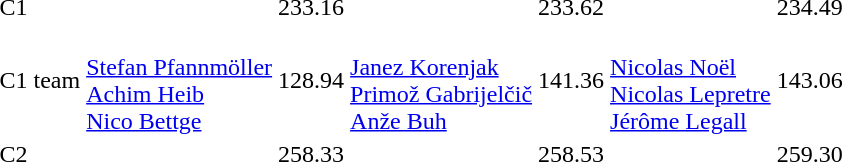<table>
<tr>
<td>C1</td>
<td></td>
<td>233.16</td>
<td></td>
<td>233.62</td>
<td></td>
<td>234.49</td>
</tr>
<tr>
<td>C1 team</td>
<td><br><a href='#'>Stefan Pfannmöller</a><br><a href='#'>Achim Heib</a><br><a href='#'>Nico Bettge</a></td>
<td>128.94</td>
<td><br><a href='#'>Janez Korenjak</a><br><a href='#'>Primož Gabrijelčič</a><br><a href='#'>Anže Buh</a></td>
<td>141.36</td>
<td><br><a href='#'>Nicolas Noël</a><br><a href='#'>Nicolas Lepretre</a><br><a href='#'>Jérôme Legall</a></td>
<td>143.06</td>
</tr>
<tr>
<td>C2</td>
<td></td>
<td>258.33</td>
<td></td>
<td>258.53</td>
<td></td>
<td>259.30</td>
</tr>
</table>
